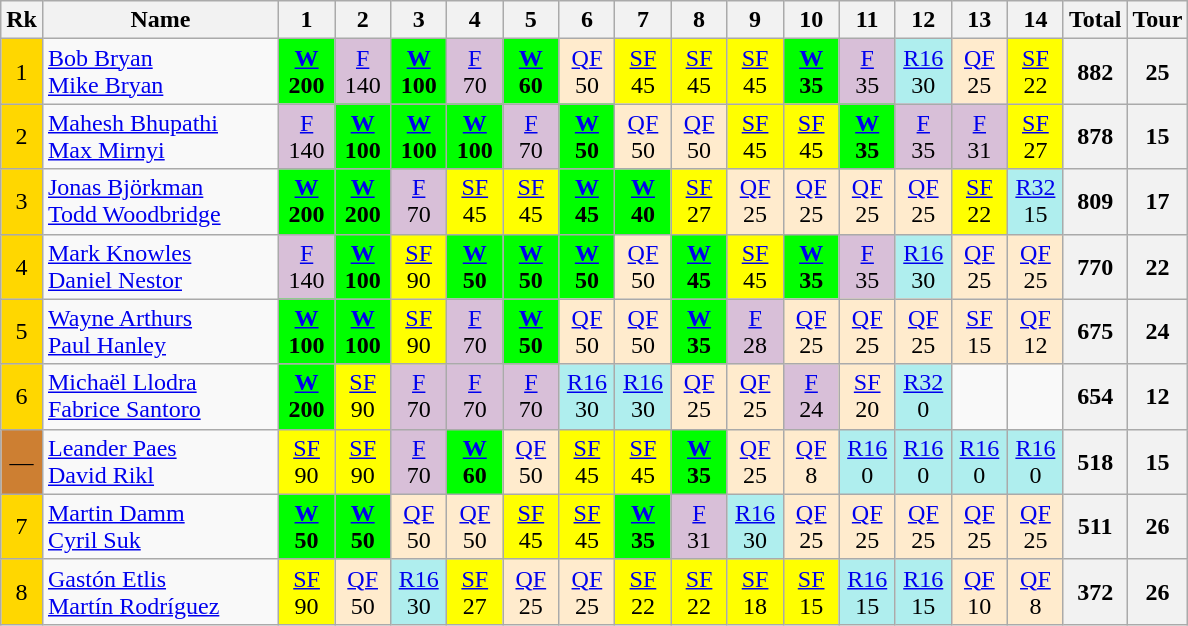<table class=wikitable style=font-size:100%;text-align:center>
<tr>
<th>Rk</th>
<th width="150">Name</th>
<th width=30>1</th>
<th width=30>2</th>
<th width=30>3</th>
<th width=30>4</th>
<th width=30>5</th>
<th width=30>6</th>
<th width=30>7</th>
<th width=30>8</th>
<th width=30>9</th>
<th width=30>10</th>
<th width=30>11</th>
<th width=30>12</th>
<th width=30>13</th>
<th width=30>14</th>
<th>Total</th>
<th>Tour</th>
</tr>
<tr align="center">
<td bgcolor=gold>1</td>
<td align="left"> <a href='#'>Bob Bryan</a><br>  <a href='#'>Mike Bryan</a></td>
<td bgcolor=lime><strong><a href='#'>W</a></strong><br><strong>200</strong></td>
<td bgcolor=thistle><a href='#'>F</a> <br>140</td>
<td bgcolor=lime><strong><a href='#'>W</a></strong> <br><strong>100</strong></td>
<td bgcolor=thistle><a href='#'>F</a> <br>70</td>
<td bgcolor=lime><strong><a href='#'>W</a></strong> <br><strong>60</strong></td>
<td bgcolor=#ffebcd><a href='#'>QF</a> <br>50</td>
<td bgcolor=yellow><a href='#'>SF</a> <br>45</td>
<td bgcolor=yellow><a href='#'>SF</a> <br>45</td>
<td bgcolor=yellow><a href='#'>SF</a> <br>45</td>
<td bgcolor=lime><strong><a href='#'>W</a></strong> <br><strong>35</strong></td>
<td bgcolor=thistle><a href='#'>F</a> <br>35</td>
<td bgcolor=#afeeee><a href='#'>R16</a> <br>30</td>
<td bgcolor=#ffebcd><a href='#'>QF</a> <br>25</td>
<td bgcolor=yellow><a href='#'>SF</a> <br>22</td>
<th>882</th>
<th>25</th>
</tr>
<tr align="center">
<td bgcolor=gold>2</td>
<td align="left"> <a href='#'>Mahesh Bhupathi</a> <br>  <a href='#'>Max Mirnyi</a></td>
<td bgcolor=thistle><a href='#'>F</a> <br>140</td>
<td bgcolor=lime><strong><a href='#'>W</a></strong><br><strong>100</strong></td>
<td bgcolor=lime><strong><a href='#'>W</a></strong><br><strong>100</strong></td>
<td bgcolor=lime><strong><a href='#'>W</a></strong><br><strong>100</strong></td>
<td bgcolor=thistle><a href='#'>F</a> <br>70</td>
<td bgcolor=lime><strong><a href='#'>W</a></strong> <br><strong>50</strong></td>
<td bgcolor=#ffebcd><a href='#'>QF</a> <br>50</td>
<td bgcolor=#ffebcd><a href='#'>QF</a> <br>50</td>
<td bgcolor=yellow><a href='#'>SF</a> <br>45</td>
<td bgcolor=yellow><a href='#'>SF</a> <br>45</td>
<td bgcolor=lime><strong><a href='#'>W</a></strong> <br><strong>35</strong></td>
<td bgcolor=thistle><a href='#'>F</a> <br>35</td>
<td bgcolor=thistle><a href='#'>F</a> <br>31</td>
<td bgcolor=yellow><a href='#'>SF</a> <br>27</td>
<th>878</th>
<th>15</th>
</tr>
<tr align="center">
<td bgcolor=gold>3</td>
<td align="left"> <a href='#'>Jonas Björkman</a><br>  <a href='#'>Todd Woodbridge</a></td>
<td bgcolor=lime><strong><a href='#'>W</a></strong> <br><strong>200</strong></td>
<td bgcolor=lime><strong><a href='#'>W</a></strong> <br><strong>200</strong></td>
<td bgcolor=thistle><a href='#'>F</a> <br>70</td>
<td bgcolor=yellow><a href='#'>SF</a> <br>45</td>
<td bgcolor=yellow><a href='#'>SF</a> <br>45</td>
<td bgcolor=lime><strong><a href='#'>W</a></strong> <br><strong>45</strong></td>
<td bgcolor=lime><strong><a href='#'>W</a></strong> <br><strong>40</strong></td>
<td bgcolor=yellow><a href='#'>SF</a> <br>27</td>
<td bgcolor=#ffebcd><a href='#'>QF</a> <br>25</td>
<td bgcolor=#ffebcd><a href='#'>QF</a> <br>25</td>
<td bgcolor=#ffebcd><a href='#'>QF</a> <br>25</td>
<td bgcolor=#ffebcd><a href='#'>QF</a> <br>25</td>
<td bgcolor=yellow><a href='#'>SF</a> <br>22</td>
<td bgcolor=#afeeee><a href='#'>R32</a> <br>15</td>
<th>809</th>
<th>17</th>
</tr>
<tr align="center">
<td bgcolor=gold>4</td>
<td align="left"> <a href='#'>Mark Knowles</a><br>  <a href='#'>Daniel Nestor</a></td>
<td bgcolor=thistle><a href='#'>F</a><br>140</td>
<td bgcolor=lime><strong><a href='#'>W</a></strong> <br><strong>100</strong></td>
<td bgcolor=yellow><a href='#'>SF</a> <br>90</td>
<td bgcolor=lime><strong><a href='#'>W</a></strong> <br><strong>50</strong></td>
<td bgcolor=lime><strong><a href='#'>W</a></strong> <br><strong>50</strong></td>
<td bgcolor=lime><strong><a href='#'>W</a></strong> <br><strong>50</strong></td>
<td bgcolor=#ffebcd><a href='#'>QF</a> <br>50</td>
<td bgcolor=lime><strong><a href='#'>W</a></strong> <br><strong>45</strong></td>
<td bgcolor=yellow><a href='#'>SF</a> <br>45</td>
<td bgcolor=lime><strong><a href='#'>W</a></strong> <br><strong>35</strong></td>
<td bgcolor=thistle><a href='#'>F</a><br>35</td>
<td bgcolor=#afeeee><a href='#'>R16</a> <br>30</td>
<td bgcolor=#ffebcd><a href='#'>QF</a> <br>25</td>
<td bgcolor=#ffebcd><a href='#'>QF</a> <br>25</td>
<th>770</th>
<th>22</th>
</tr>
<tr align="center">
<td bgcolor=gold>5</td>
<td align="left"> <a href='#'>Wayne Arthurs</a> <br>  <a href='#'>Paul Hanley</a></td>
<td bgcolor=lime><strong><a href='#'>W</a></strong> <br><strong>100</strong></td>
<td bgcolor=lime><strong><a href='#'>W</a></strong> <br><strong>100</strong></td>
<td bgcolor=yellow><a href='#'>SF</a> <br>90</td>
<td bgcolor=thistle><a href='#'>F</a> <br>70</td>
<td bgcolor=lime><strong><a href='#'>W</a></strong><br><strong>50</strong></td>
<td bgcolor=#ffebcd><a href='#'>QF</a> <br>50</td>
<td bgcolor=#ffebcd><a href='#'>QF</a> <br>50</td>
<td bgcolor=lime><strong><a href='#'>W</a></strong><br><strong>35</strong></td>
<td bgcolor=thistle><a href='#'>F</a> <br>28</td>
<td bgcolor=#ffebcd><a href='#'>QF</a> <br>25</td>
<td bgcolor=#ffebcd><a href='#'>QF</a> <br>25</td>
<td bgcolor=#ffebcd><a href='#'>QF</a> <br>25</td>
<td bgcolor=#ffebcd><a href='#'>SF</a> <br>15</td>
<td bgcolor=#ffebcd><a href='#'>QF</a> <br>12</td>
<th>675</th>
<th>24</th>
</tr>
<tr align="center">
<td bgcolor=gold>6</td>
<td align="left"> <a href='#'>Michaël Llodra</a> <br>  <a href='#'>Fabrice Santoro</a></td>
<td bgcolor=lime><strong><a href='#'>W</a></strong><br><strong>200</strong></td>
<td bgcolor=yellow><a href='#'>SF</a> <br>90</td>
<td bgcolor=thistle><a href='#'>F</a> <br>70</td>
<td bgcolor=thistle><a href='#'>F</a> <br>70</td>
<td bgcolor=thistle><a href='#'>F</a> <br>70</td>
<td bgcolor=#afeeee><a href='#'>R16</a> <br>30</td>
<td bgcolor=#afeeee><a href='#'>R16</a> <br>30</td>
<td bgcolor=#ffebcd><a href='#'>QF</a> <br>25</td>
<td bgcolor=#ffebcd><a href='#'>QF</a> <br>25</td>
<td bgcolor=thistle><a href='#'>F</a> <br>24</td>
<td bgcolor=#ffebcd><a href='#'>SF</a> <br>20</td>
<td bgcolor=#afeeee><a href='#'>R32</a> <br>0</td>
<td></td>
<td></td>
<th>654</th>
<th>12</th>
</tr>
<tr align="center">
<td bgcolor=#cd7f32>—</td>
<td align="left"> <a href='#'>Leander Paes</a> <br>  <a href='#'>David Rikl</a></td>
<td bgcolor=yellow><a href='#'>SF</a> <br>90</td>
<td bgcolor=yellow><a href='#'>SF</a> <br>90</td>
<td bgcolor=thistle><a href='#'>F</a> <br>70</td>
<td bgcolor=lime><strong><a href='#'>W</a></strong><br><strong>60</strong></td>
<td bgcolor=#ffebcd><a href='#'>QF</a> <br>50</td>
<td bgcolor=yellow><a href='#'>SF</a> <br>45</td>
<td bgcolor=yellow><a href='#'>SF</a> <br>45</td>
<td bgcolor=lime><strong><a href='#'>W</a></strong><br><strong>35</strong></td>
<td bgcolor=#ffebcd><a href='#'>QF</a> <br>25</td>
<td bgcolor=#ffebcd><a href='#'>QF</a> <br>8</td>
<td bgcolor=#afeeee><a href='#'>R16</a> <br>0</td>
<td bgcolor=#afeeee><a href='#'>R16</a> <br>0</td>
<td bgcolor=#afeeee><a href='#'>R16</a> <br>0</td>
<td bgcolor=#afeeee><a href='#'>R16</a> <br>0</td>
<th>518</th>
<th>15</th>
</tr>
<tr align="center">
<td bgcolor=gold>7</td>
<td align="left"> <a href='#'>Martin Damm</a> <br>  <a href='#'>Cyril Suk</a></td>
<td bgcolor=lime><strong><a href='#'>W</a></strong><br><strong>50</strong></td>
<td bgcolor=lime><strong><a href='#'>W</a></strong><br><strong>50</strong></td>
<td bgcolor=#ffebcd><a href='#'>QF</a> <br>50</td>
<td bgcolor=#ffebcd><a href='#'>QF</a> <br>50</td>
<td bgcolor=yellow><a href='#'>SF</a> <br>45</td>
<td bgcolor=yellow><a href='#'>SF</a> <br>45</td>
<td bgcolor=lime><strong><a href='#'>W</a></strong><br><strong>35</strong></td>
<td bgcolor=thistle><a href='#'>F</a> <br>31</td>
<td bgcolor=#afeeee><a href='#'>R16</a> <br>30</td>
<td bgcolor=#ffebcd><a href='#'>QF</a> <br>25</td>
<td bgcolor=#ffebcd><a href='#'>QF</a> <br>25</td>
<td bgcolor=#ffebcd><a href='#'>QF</a> <br>25</td>
<td bgcolor=#ffebcd><a href='#'>QF</a> <br>25</td>
<td bgcolor=#ffebcd><a href='#'>QF</a> <br>25</td>
<th>511</th>
<th>26</th>
</tr>
<tr align="center">
<td bgcolor=gold>8</td>
<td align="left"> <a href='#'>Gastón Etlis</a> <br>  <a href='#'>Martín Rodríguez</a></td>
<td bgcolor=yellow><a href='#'>SF</a> <br>90</td>
<td bgcolor=#ffebcd><a href='#'>QF</a> <br>50</td>
<td bgcolor=#afeeee><a href='#'>R16</a> <br>30</td>
<td bgcolor=yellow><a href='#'>SF</a> <br>27</td>
<td bgcolor=#ffebcd><a href='#'>QF</a> <br>25</td>
<td bgcolor=#ffebcd><a href='#'>QF</a> <br>25</td>
<td bgcolor=yellow><a href='#'>SF</a> <br>22</td>
<td bgcolor=yellow><a href='#'>SF</a> <br>22</td>
<td bgcolor=yellow><a href='#'>SF</a> <br>18</td>
<td bgcolor=yellow><a href='#'>SF</a> <br>15</td>
<td bgcolor=#afeeee><a href='#'>R16</a> <br>15</td>
<td bgcolor=#afeeee><a href='#'>R16</a> <br>15</td>
<td bgcolor=#ffebcd><a href='#'>QF</a> <br>10</td>
<td bgcolor=#ffebcd><a href='#'>QF</a> <br>8</td>
<th>372</th>
<th>26</th>
</tr>
</table>
